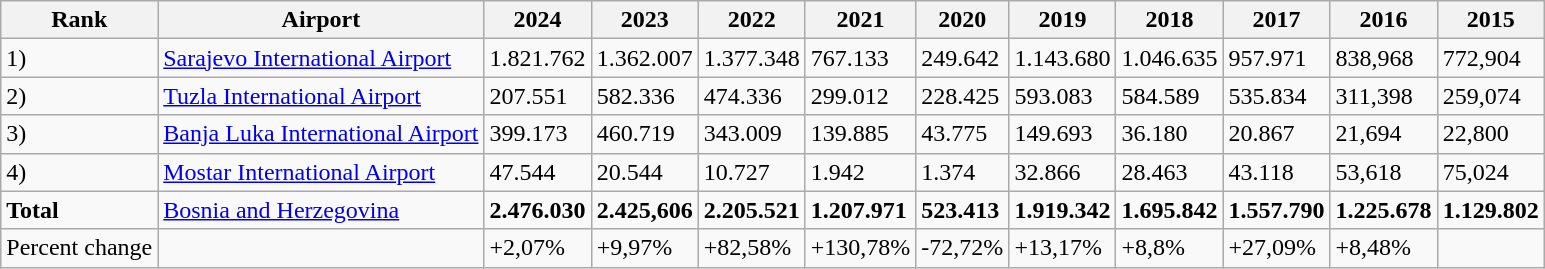<table class="wikitable sortable">
<tr>
<th>Rank</th>
<th>Airport</th>
<th>2024</th>
<th>2023</th>
<th>2022</th>
<th>2021</th>
<th>2020</th>
<th>2019</th>
<th>2018</th>
<th>2017</th>
<th>2016</th>
<th>2015</th>
</tr>
<tr>
<td>1)</td>
<td><a href='#'>Sarajevo International Airport</a></td>
<td>1.821.762</td>
<td>1.362.007</td>
<td>1.377.348</td>
<td>767.133</td>
<td>249.642</td>
<td>1.143.680</td>
<td>1.046.635</td>
<td>957.971</td>
<td>838,968</td>
<td>772,904</td>
</tr>
<tr>
<td>2)</td>
<td><a href='#'>Tuzla International Airport</a></td>
<td>207.551</td>
<td>582.336</td>
<td>474.336</td>
<td>299.012</td>
<td>228.425</td>
<td>593.083</td>
<td>584.589</td>
<td>535.834</td>
<td>311,398</td>
<td>259,074</td>
</tr>
<tr>
<td>3)</td>
<td><a href='#'>Banja Luka International Airport</a></td>
<td>399.173</td>
<td>460.719</td>
<td>343.009</td>
<td>139.885</td>
<td>43.775</td>
<td>149.693</td>
<td>36.180</td>
<td>20.867</td>
<td>21,694</td>
<td>22,800</td>
</tr>
<tr>
<td>4)</td>
<td><a href='#'>Mostar International Airport</a></td>
<td>47.544</td>
<td>20.544</td>
<td>10.727</td>
<td>1.942</td>
<td>1.374</td>
<td>32.866</td>
<td>28.463</td>
<td>43.118</td>
<td>53,618</td>
<td>75,024</td>
</tr>
<tr>
<td><strong>Total</strong></td>
<td><a href='#'>Bosnia and Herzegovina</a></td>
<td><strong>2.476.030</strong></td>
<td><strong>2.425,606</strong></td>
<td><strong>2.205.521</strong></td>
<td><strong>1.207.971</strong></td>
<td><strong>523.413</strong></td>
<td><strong>1.919.342</strong></td>
<td><strong>1.695.842</strong></td>
<td><strong>1.557.790</strong></td>
<td><strong>1.225.678</strong></td>
<td><strong>1.129.802</strong></td>
</tr>
<tr>
<td>Percent change</td>
<td></td>
<td>+2,07%</td>
<td>+9,97%</td>
<td>+82,58%</td>
<td>+130,78%</td>
<td>-72,72%</td>
<td>+13,17%</td>
<td>+8,8%</td>
<td>+27,09%</td>
<td>+8,48%</td>
<td></td>
</tr>
</table>
